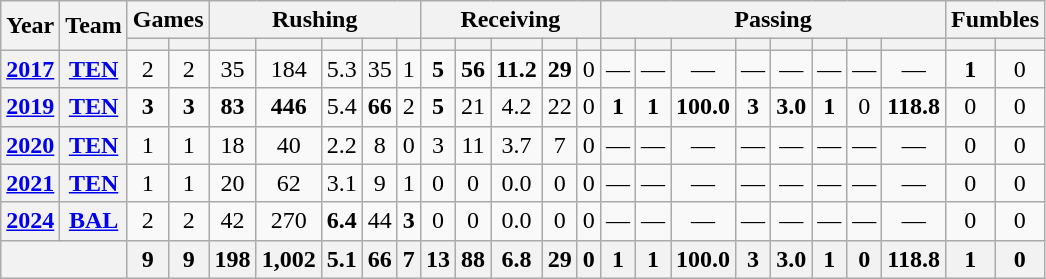<table class="wikitable" style="text-align:center;">
<tr>
<th rowspan="2">Year</th>
<th rowspan="2">Team</th>
<th colspan="2">Games</th>
<th colspan="5">Rushing</th>
<th colspan="5">Receiving</th>
<th colspan="8">Passing</th>
<th colspan="2">Fumbles</th>
</tr>
<tr>
<th></th>
<th></th>
<th></th>
<th></th>
<th></th>
<th></th>
<th></th>
<th></th>
<th></th>
<th></th>
<th></th>
<th></th>
<th></th>
<th></th>
<th></th>
<th></th>
<th></th>
<th></th>
<th></th>
<th></th>
<th></th>
<th></th>
</tr>
<tr>
<th><a href='#'>2017</a></th>
<th><a href='#'>TEN</a></th>
<td>2</td>
<td>2</td>
<td>35</td>
<td>184</td>
<td>5.3</td>
<td>35</td>
<td>1</td>
<td><strong>5</strong></td>
<td><strong>56</strong></td>
<td><strong>11.2</strong></td>
<td><strong>29</strong></td>
<td>0</td>
<td>—</td>
<td>—</td>
<td>—</td>
<td>—</td>
<td>—</td>
<td>—</td>
<td>—</td>
<td>—</td>
<td><strong>1</strong></td>
<td>0</td>
</tr>
<tr>
<th><a href='#'>2019</a></th>
<th><a href='#'>TEN</a></th>
<td><strong>3</strong></td>
<td><strong>3</strong></td>
<td><strong>83</strong></td>
<td><strong>446</strong></td>
<td>5.4</td>
<td><strong>66</strong></td>
<td>2</td>
<td><strong>5</strong></td>
<td>21</td>
<td>4.2</td>
<td>22</td>
<td>0</td>
<td><strong>1</strong></td>
<td><strong>1</strong></td>
<td><strong>100.0</strong></td>
<td><strong>3</strong></td>
<td><strong>3.0</strong></td>
<td><strong>1</strong></td>
<td>0</td>
<td><strong>118.8</strong></td>
<td>0</td>
<td>0</td>
</tr>
<tr>
<th><a href='#'>2020</a></th>
<th><a href='#'>TEN</a></th>
<td>1</td>
<td>1</td>
<td>18</td>
<td>40</td>
<td>2.2</td>
<td>8</td>
<td>0</td>
<td>3</td>
<td>11</td>
<td>3.7</td>
<td>7</td>
<td>0</td>
<td>—</td>
<td>—</td>
<td>—</td>
<td>—</td>
<td>—</td>
<td>—</td>
<td>—</td>
<td>—</td>
<td>0</td>
<td>0</td>
</tr>
<tr>
<th><a href='#'>2021</a></th>
<th><a href='#'>TEN</a></th>
<td>1</td>
<td>1</td>
<td>20</td>
<td>62</td>
<td>3.1</td>
<td>9</td>
<td>1</td>
<td>0</td>
<td>0</td>
<td>0.0</td>
<td>0</td>
<td>0</td>
<td>—</td>
<td>—</td>
<td>—</td>
<td>—</td>
<td>—</td>
<td>—</td>
<td>—</td>
<td>—</td>
<td>0</td>
<td>0</td>
</tr>
<tr>
<th><a href='#'>2024</a></th>
<th><a href='#'>BAL</a></th>
<td>2</td>
<td>2</td>
<td>42</td>
<td>270</td>
<td><strong>6.4</strong></td>
<td>44</td>
<td><strong>3</strong></td>
<td>0</td>
<td>0</td>
<td>0.0</td>
<td>0</td>
<td>0</td>
<td>—</td>
<td>—</td>
<td>—</td>
<td>—</td>
<td>—</td>
<td>—</td>
<td>—</td>
<td>—</td>
<td>0</td>
<td>0</td>
</tr>
<tr>
<th colspan="2"></th>
<th>9</th>
<th>9</th>
<th>198</th>
<th>1,002</th>
<th>5.1</th>
<th>66</th>
<th>7</th>
<th>13</th>
<th>88</th>
<th>6.8</th>
<th>29</th>
<th>0</th>
<th>1</th>
<th>1</th>
<th>100.0</th>
<th>3</th>
<th>3.0</th>
<th>1</th>
<th>0</th>
<th>118.8</th>
<th>1</th>
<th>0</th>
</tr>
</table>
